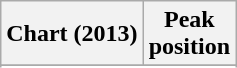<table class="wikitable" border="1">
<tr>
<th>Chart (2013)</th>
<th>Peak<br>position</th>
</tr>
<tr>
</tr>
<tr>
</tr>
<tr>
</tr>
</table>
